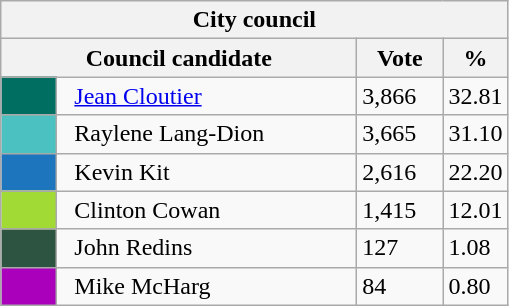<table class="wikitable">
<tr>
<th colspan="4">City council</th>
</tr>
<tr>
<th bgcolor="#DDDDFF" width="230px" colspan="2">Council candidate</th>
<th bgcolor="#DDDDFF" width="50px">Vote</th>
<th bgcolor="#DDDDFF" width="30px">%</th>
</tr>
<tr>
<td bgcolor=#006E61 width="30px"> </td>
<td>  <a href='#'>Jean Cloutier</a></td>
<td>3,866</td>
<td>32.81</td>
</tr>
<tr>
<td bgcolor=#4BC1C1 width="30px"> </td>
<td>  Raylene Lang-Dion</td>
<td>3,665</td>
<td>31.10</td>
</tr>
<tr>
<td bgcolor=#1C75BD width="30px"> </td>
<td>  Kevin Kit</td>
<td>2,616</td>
<td>22.20</td>
</tr>
<tr>
<td bgcolor=#A2DA35 width="30px"> </td>
<td>  Clinton Cowan</td>
<td>1,415</td>
<td>12.01</td>
</tr>
<tr>
<td bgcolor=#2C5441 width="30px"> </td>
<td>  John Redins</td>
<td>127</td>
<td>1.08</td>
</tr>
<tr>
<td bgcolor=#AA00BB width="30px"> </td>
<td>  Mike McHarg</td>
<td>84</td>
<td>0.80</td>
</tr>
</table>
